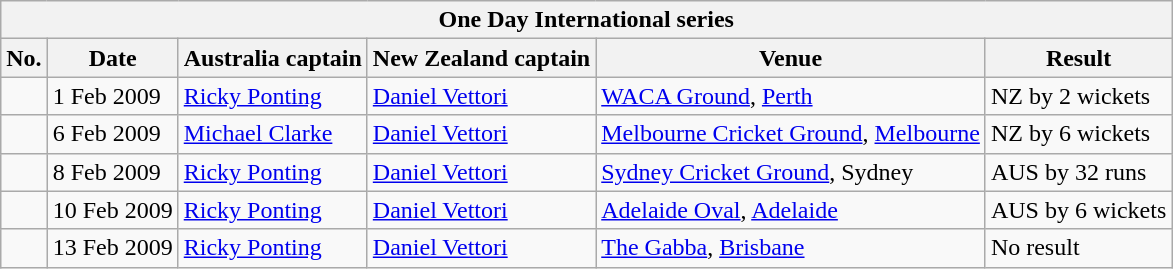<table class="wikitable">
<tr>
<th colspan="6">One Day International series</th>
</tr>
<tr>
<th>No.</th>
<th>Date</th>
<th>Australia captain</th>
<th>New Zealand captain</th>
<th>Venue</th>
<th>Result</th>
</tr>
<tr>
<td></td>
<td>1 Feb 2009</td>
<td><a href='#'>Ricky Ponting</a></td>
<td><a href='#'>Daniel Vettori</a></td>
<td><a href='#'>WACA Ground</a>, <a href='#'>Perth</a></td>
<td>NZ by 2 wickets</td>
</tr>
<tr>
<td></td>
<td>6 Feb 2009</td>
<td><a href='#'>Michael Clarke</a></td>
<td><a href='#'>Daniel Vettori</a></td>
<td><a href='#'>Melbourne Cricket Ground</a>, <a href='#'>Melbourne</a></td>
<td>NZ by 6 wickets</td>
</tr>
<tr>
<td></td>
<td>8 Feb 2009</td>
<td><a href='#'>Ricky Ponting</a></td>
<td><a href='#'>Daniel Vettori</a></td>
<td><a href='#'>Sydney Cricket Ground</a>, Sydney</td>
<td>AUS by 32 runs</td>
</tr>
<tr>
<td></td>
<td>10 Feb 2009</td>
<td><a href='#'>Ricky Ponting</a></td>
<td><a href='#'>Daniel Vettori</a></td>
<td><a href='#'>Adelaide Oval</a>, <a href='#'>Adelaide</a></td>
<td>AUS by 6 wickets</td>
</tr>
<tr>
<td></td>
<td>13 Feb 2009</td>
<td><a href='#'>Ricky Ponting</a></td>
<td><a href='#'>Daniel Vettori</a></td>
<td><a href='#'>The Gabba</a>, <a href='#'>Brisbane</a></td>
<td>No result</td>
</tr>
</table>
